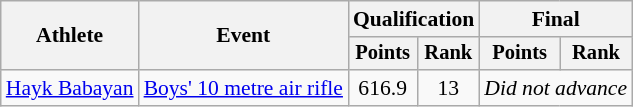<table class="wikitable" style="font-size:90%;">
<tr>
<th rowspan=2>Athlete</th>
<th rowspan=2>Event</th>
<th colspan=2>Qualification</th>
<th colspan=2>Final</th>
</tr>
<tr style="font-size:95%">
<th>Points</th>
<th>Rank</th>
<th>Points</th>
<th>Rank</th>
</tr>
<tr align=center>
<td align=left><a href='#'>Hayk Babayan</a></td>
<td align=left><a href='#'>Boys' 10 metre air rifle</a></td>
<td>616.9</td>
<td>13</td>
<td colspan=2><em>Did not advance</em></td>
</tr>
</table>
